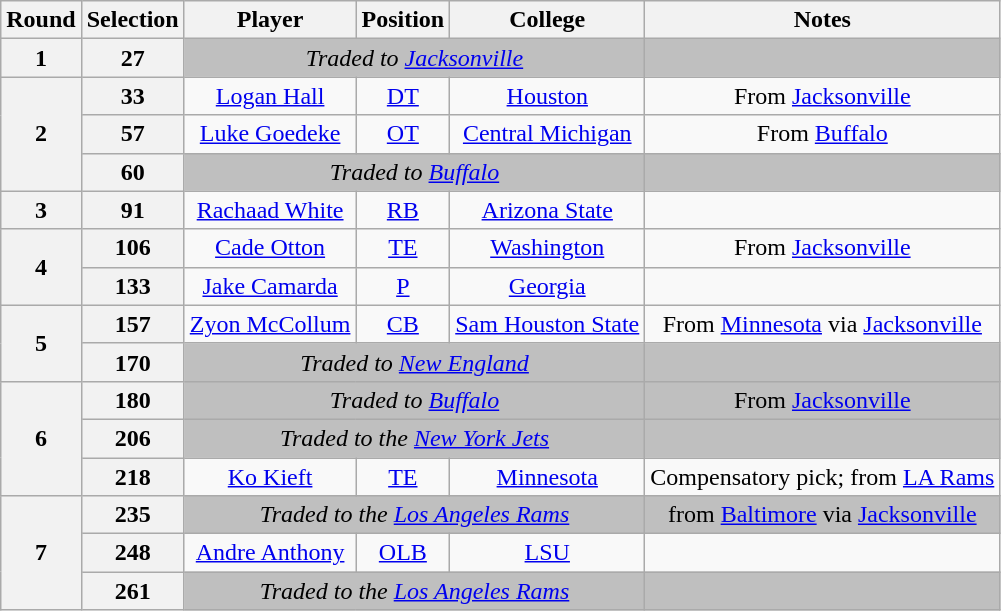<table class="wikitable" style="text-align:center">
<tr>
<th>Round</th>
<th>Selection</th>
<th>Player</th>
<th>Position</th>
<th>College</th>
<th>Notes</th>
</tr>
<tr>
<th>1</th>
<th>27</th>
<td colspan="3" style="background:#BFBFBF"><em>Traded to <a href='#'>Jacksonville</a></em></td>
<td style="background:#BFBFBF"></td>
</tr>
<tr>
<th rowspan="3">2</th>
<th>33</th>
<td><a href='#'>Logan Hall</a></td>
<td><a href='#'>DT</a></td>
<td><a href='#'>Houston</a></td>
<td>From <a href='#'>Jacksonville</a></td>
</tr>
<tr>
<th>57</th>
<td><a href='#'>Luke Goedeke</a></td>
<td><a href='#'>OT</a></td>
<td><a href='#'>Central Michigan</a></td>
<td>From <a href='#'>Buffalo</a></td>
</tr>
<tr>
<th>60</th>
<td colspan="3" style="background:#BFBFBF"><em>Traded to <a href='#'>Buffalo</a></em></td>
<td style="background:#BFBFBF"></td>
</tr>
<tr>
<th>3</th>
<th>91</th>
<td><a href='#'>Rachaad White</a></td>
<td><a href='#'>RB</a></td>
<td><a href='#'>Arizona State</a></td>
<td></td>
</tr>
<tr>
<th rowspan="2">4</th>
<th>106</th>
<td><a href='#'>Cade Otton</a></td>
<td><a href='#'>TE</a></td>
<td><a href='#'>Washington</a></td>
<td>From <a href='#'>Jacksonville</a></td>
</tr>
<tr>
<th>133</th>
<td><a href='#'>Jake Camarda</a></td>
<td><a href='#'>P</a></td>
<td><a href='#'>Georgia</a></td>
<td></td>
</tr>
<tr>
<th rowspan="2">5</th>
<th>157</th>
<td><a href='#'>Zyon McCollum</a></td>
<td><a href='#'>CB</a></td>
<td><a href='#'>Sam Houston State</a></td>
<td>From <a href='#'>Minnesota</a> via <a href='#'>Jacksonville</a></td>
</tr>
<tr>
<th>170</th>
<td colspan="3" style="background:#BFBFBF"><em>Traded to <a href='#'>New England</a></em></td>
<td style="background:#BFBFBF"></td>
</tr>
<tr>
<th rowspan="3">6</th>
<th>180</th>
<td colspan="3" style="background:#BFBFBF"><em>Traded to <a href='#'>Buffalo</a></em></td>
<td style="background:#BFBFBF">From <a href='#'>Jacksonville</a></td>
</tr>
<tr>
<th>206</th>
<td colspan="3" style="background:#BFBFBF"><em>Traded to the <a href='#'>New York Jets</a></em></td>
<td style="background:#BFBFBF"></td>
</tr>
<tr>
<th>218</th>
<td><a href='#'>Ko Kieft</a></td>
<td><a href='#'>TE</a></td>
<td><a href='#'>Minnesota</a></td>
<td>Compensatory pick; from <a href='#'>LA Rams</a></td>
</tr>
<tr>
<th rowspan="3">7</th>
<th>235</th>
<td colspan="3" style="background:#BFBFBF"><em>Traded to the <a href='#'>Los Angeles Rams</a></em></td>
<td style="background:#BFBFBF">from <a href='#'>Baltimore</a> via <a href='#'>Jacksonville</a></td>
</tr>
<tr>
<th>248</th>
<td><a href='#'>Andre Anthony</a></td>
<td><a href='#'>OLB</a></td>
<td><a href='#'>LSU</a></td>
<td></td>
</tr>
<tr>
<th>261</th>
<td colspan="3" style="background:#BFBFBF"><em>Traded to the <a href='#'>Los Angeles Rams</a></em></td>
<td style="background:#BFBFBF"></td>
</tr>
</table>
